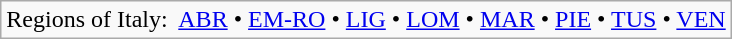<table class="wikitable"  style="margin:auto;">
<tr>
<td>Regions of Italy:  <a href='#'>ABR</a> • <a href='#'>EM-RO</a> • <a href='#'>LIG</a> • <a href='#'>LOM</a> • <a href='#'>MAR</a> • <a href='#'>PIE</a> • <a href='#'>TUS</a> • <a href='#'>VEN</a></td>
</tr>
</table>
